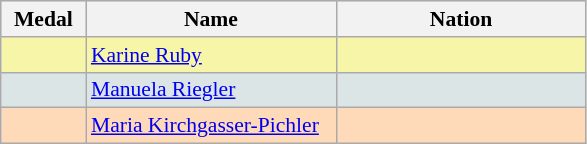<table class=wikitable style="border:1px solid #AAAAAA;font-size:90%">
<tr bgcolor="#E4E4E4">
<th width=50>Medal</th>
<th width=160>Name</th>
<th width=160>Nation</th>
</tr>
<tr bgcolor="#F7F6A8">
<td align="center"></td>
<td><a href='#'>Karine Ruby</a></td>
<td></td>
</tr>
<tr bgcolor="#DCE5E5">
<td align="center"></td>
<td><a href='#'>Manuela Riegler</a></td>
<td></td>
</tr>
<tr bgcolor="#FFDAB9">
<td align="center"></td>
<td><a href='#'>Maria Kirchgasser-Pichler</a></td>
<td></td>
</tr>
</table>
